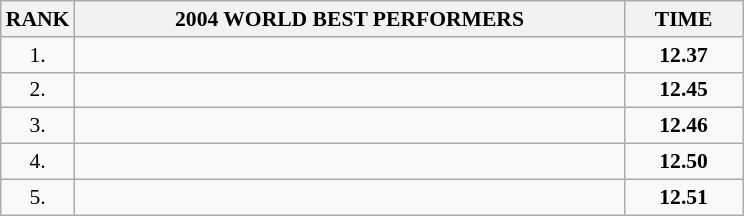<table class="wikitable" style="border-collapse: collapse; font-size: 90%;">
<tr>
<th>RANK</th>
<th align="center" style="width: 25em">2004 WORLD BEST PERFORMERS</th>
<th align="center" style="width: 5em">TIME</th>
</tr>
<tr>
<td align="center">1.</td>
<td></td>
<td align="center"><strong>12.37</strong></td>
</tr>
<tr>
<td align="center">2.</td>
<td></td>
<td align="center"><strong>12.45</strong></td>
</tr>
<tr>
<td align="center">3.</td>
<td></td>
<td align="center"><strong>12.46</strong></td>
</tr>
<tr>
<td align="center">4.</td>
<td></td>
<td align="center"><strong>12.50</strong></td>
</tr>
<tr>
<td align="center">5.</td>
<td></td>
<td align="center"><strong>12.51</strong></td>
</tr>
</table>
